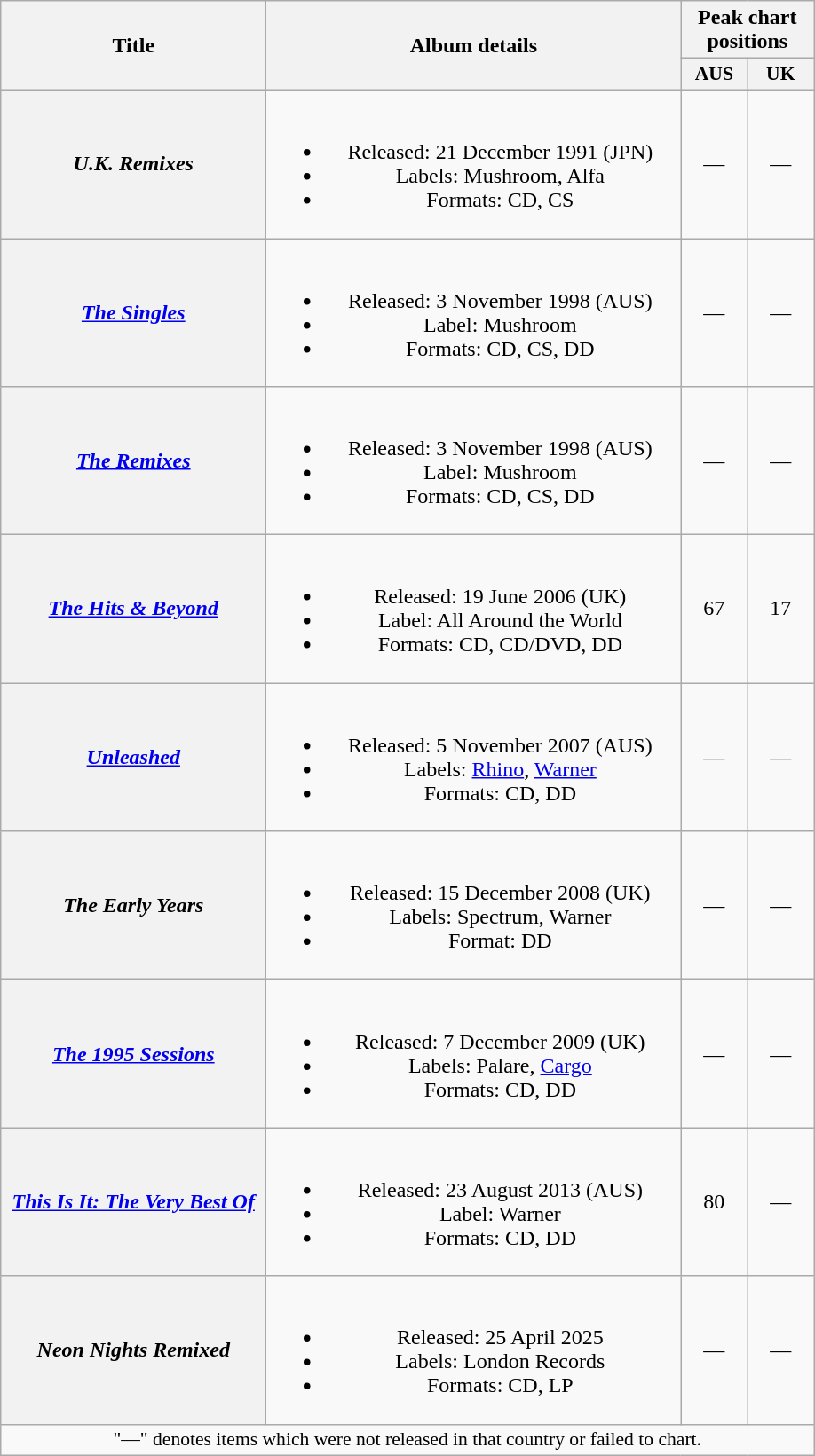<table class="wikitable plainrowheaders" style="text-align:center;">
<tr>
<th scope="col" rowspan="2" style="width:12em;">Title</th>
<th scope="col" rowspan="2" style="width:19em;">Album details</th>
<th scope="col" colspan="2">Peak chart positions</th>
</tr>
<tr>
<th scope="col" style="width:3em;font-size:90%;">AUS<br></th>
<th scope="col" style="width:3em;font-size:90%;">UK<br></th>
</tr>
<tr>
<th scope="row"><em>U.K. Remixes</em></th>
<td><br><ul><li>Released: 21 December 1991 <span>(JPN)</span></li><li>Labels: Mushroom, Alfa</li><li>Formats: CD, CS</li></ul></td>
<td>—</td>
<td>—</td>
</tr>
<tr>
<th scope="row"><em><a href='#'>The Singles</a></em></th>
<td><br><ul><li>Released: 3 November 1998 <span>(AUS)</span></li><li>Label: Mushroom</li><li>Formats: CD, CS, DD</li></ul></td>
<td>—</td>
<td>—</td>
</tr>
<tr>
<th scope="row"><em><a href='#'>The Remixes</a></em></th>
<td><br><ul><li>Released: 3 November 1998 <span>(AUS)</span></li><li>Label: Mushroom</li><li>Formats: CD, CS, DD</li></ul></td>
<td>—</td>
<td>—</td>
</tr>
<tr>
<th scope="row"><em><a href='#'>The Hits & Beyond</a></em></th>
<td><br><ul><li>Released: 19 June 2006 <span>(UK)</span></li><li>Label: All Around the World</li><li>Formats: CD, CD/DVD, DD</li></ul></td>
<td>67</td>
<td>17</td>
</tr>
<tr>
<th scope="row"><em><a href='#'>Unleashed</a></em></th>
<td><br><ul><li>Released: 5 November 2007 <span>(AUS)</span></li><li>Labels: <a href='#'>Rhino</a>, <a href='#'>Warner</a></li><li>Formats: CD, DD</li></ul></td>
<td>—</td>
<td>—</td>
</tr>
<tr>
<th scope="row"><em>The Early Years</em></th>
<td><br><ul><li>Released: 15 December 2008 <span>(UK)</span></li><li>Labels: Spectrum, Warner</li><li>Format: DD</li></ul></td>
<td>—</td>
<td>—</td>
</tr>
<tr>
<th scope="row"><em><a href='#'>The 1995 Sessions</a></em></th>
<td><br><ul><li>Released: 7 December 2009 <span>(UK)</span></li><li>Labels: Palare, <a href='#'>Cargo</a></li><li>Formats: CD, DD</li></ul></td>
<td>—</td>
<td>—</td>
</tr>
<tr>
<th scope="row"><em><a href='#'>This Is It: The Very Best Of</a></em></th>
<td><br><ul><li>Released: 23 August 2013 <span>(AUS)</span></li><li>Label: Warner</li><li>Formats: CD, DD</li></ul></td>
<td>80</td>
<td>—</td>
</tr>
<tr>
<th scope="row"><em>Neon Nights Remixed</em></th>
<td><br><ul><li>Released: 25 April 2025</li><li>Labels: London Records</li><li>Formats: CD, LP</li></ul></td>
<td>—</td>
<td>—</td>
</tr>
<tr>
<td colspan="10" style="font-size:90%;">"—" denotes items which were not released in that country or failed to chart.</td>
</tr>
</table>
